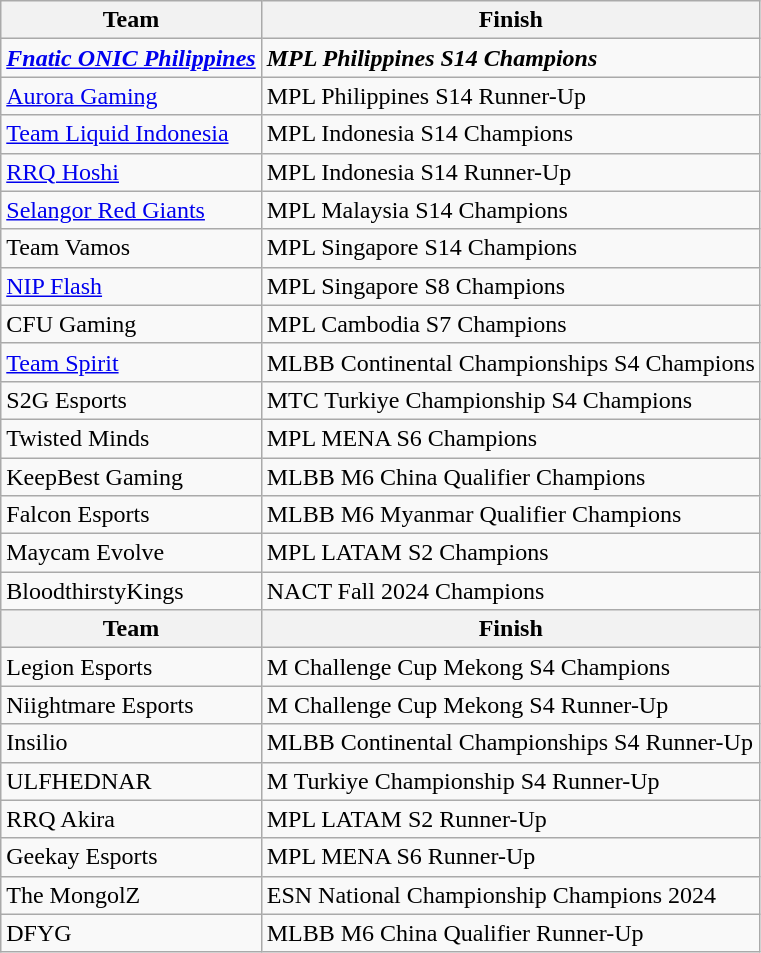<table class="wikitable">
<tr>
<th>Team</th>
<th>Finish</th>
</tr>
<tr>
<td><strong><em> <a href='#'>Fnatic ONIC Philippines</a></em></strong></td>
<td><strong><em>MPL Philippines S14 Champions</em></strong></td>
</tr>
<tr>
<td> <a href='#'>Aurora Gaming</a></td>
<td>MPL Philippines S14 Runner-Up</td>
</tr>
<tr>
<td> <a href='#'>Team Liquid Indonesia</a></td>
<td>MPL Indonesia S14 Champions</td>
</tr>
<tr>
<td> <a href='#'>RRQ Hoshi</a></td>
<td>MPL Indonesia S14 Runner-Up</td>
</tr>
<tr>
<td> <a href='#'>Selangor Red Giants</a></td>
<td>MPL Malaysia S14 Champions</td>
</tr>
<tr>
<td> Team Vamos</td>
<td>MPL Singapore S14 Champions</td>
</tr>
<tr>
<td> <a href='#'>NIP Flash</a></td>
<td>MPL Singapore S8 Champions</td>
</tr>
<tr>
<td> CFU Gaming</td>
<td>MPL Cambodia S7 Champions</td>
</tr>
<tr>
<td> <a href='#'>Team Spirit</a></td>
<td>MLBB Continental Championships S4 Champions</td>
</tr>
<tr>
<td> S2G Esports</td>
<td>MTC Turkiye Championship S4 Champions</td>
</tr>
<tr>
<td> Twisted Minds</td>
<td>MPL MENA S6 Champions</td>
</tr>
<tr>
<td> KeepBest Gaming</td>
<td>MLBB M6 China Qualifier Champions</td>
</tr>
<tr>
<td> Falcon Esports</td>
<td>MLBB M6 Myanmar Qualifier Champions</td>
</tr>
<tr>
<td> Maycam Evolve</td>
<td>MPL LATAM S2 Champions</td>
</tr>
<tr>
<td> BloodthirstyKings</td>
<td>NACT Fall 2024 Champions</td>
</tr>
<tr>
<th>Team</th>
<th>Finish</th>
</tr>
<tr>
<td> Legion Esports</td>
<td>M Challenge Cup Mekong S4 Champions</td>
</tr>
<tr>
<td> Niightmare Esports</td>
<td>M Challenge Cup Mekong S4 Runner-Up</td>
</tr>
<tr>
<td> Insilio</td>
<td>MLBB Continental Championships S4 Runner-Up</td>
</tr>
<tr>
<td> ULFHEDNAR</td>
<td>M Turkiye Championship S4 Runner-Up</td>
</tr>
<tr>
<td> RRQ Akira</td>
<td>MPL LATAM S2 Runner-Up</td>
</tr>
<tr>
<td> Geekay Esports</td>
<td>MPL MENA S6 Runner-Up</td>
</tr>
<tr>
<td> The MongolZ</td>
<td>ESN National Championship Champions 2024</td>
</tr>
<tr>
<td> DFYG</td>
<td>MLBB M6 China Qualifier Runner-Up</td>
</tr>
</table>
